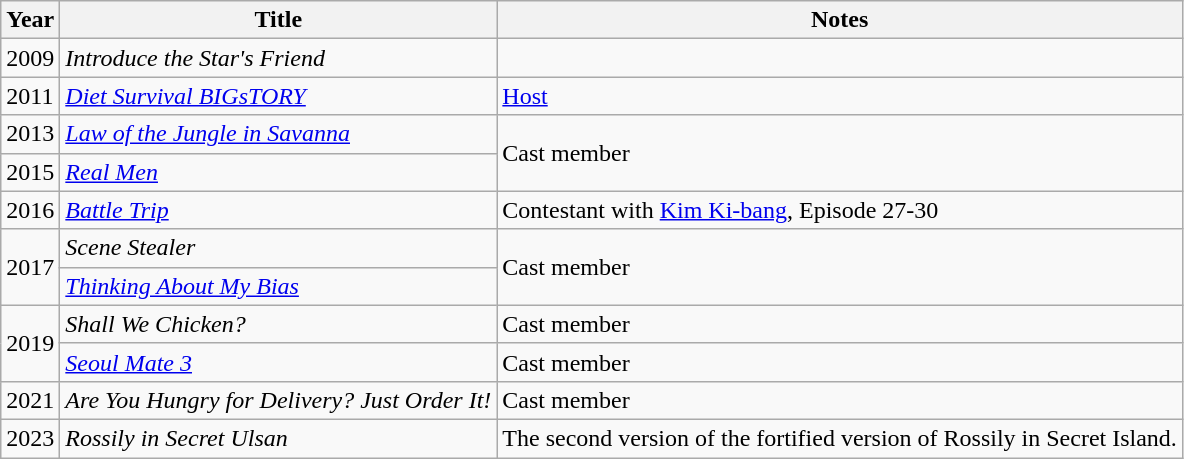<table class="wikitable sortable">
<tr>
<th>Year</th>
<th>Title</th>
<th>Notes</th>
</tr>
<tr>
<td>2009</td>
<td><em>Introduce the Star's Friend</em></td>
<td></td>
</tr>
<tr>
<td>2011</td>
<td><em><a href='#'>Diet Survival BIGsTORY</a></em></td>
<td><a href='#'>Host</a></td>
</tr>
<tr>
<td>2013</td>
<td><em><a href='#'>Law of the Jungle in Savanna</a></em></td>
<td rowspan="2">Cast member</td>
</tr>
<tr>
<td>2015</td>
<td><em><a href='#'>Real Men</a></em></td>
</tr>
<tr>
<td>2016</td>
<td><em><a href='#'>Battle Trip</a> </em></td>
<td>Contestant with <a href='#'>Kim Ki-bang</a>, Episode 27-30</td>
</tr>
<tr>
<td rowspan="2">2017</td>
<td><em>Scene Stealer</em></td>
<td rowspan="2">Cast member</td>
</tr>
<tr>
<td><em><a href='#'>Thinking About My Bias</a></em></td>
</tr>
<tr>
<td rowspan=2>2019</td>
<td><em>Shall We Chicken?</em></td>
<td>Cast member</td>
</tr>
<tr>
<td><em><a href='#'>Seoul Mate 3</a></em></td>
<td>Cast member</td>
</tr>
<tr>
<td>2021</td>
<td><em>Are You Hungry for Delivery? Just Order It!</em></td>
<td>Cast member</td>
</tr>
<tr>
<td>2023</td>
<td><em>Rossily in Secret Ulsan</em></td>
<td>The second version of the fortified version of Rossily in Secret Island.</td>
</tr>
</table>
